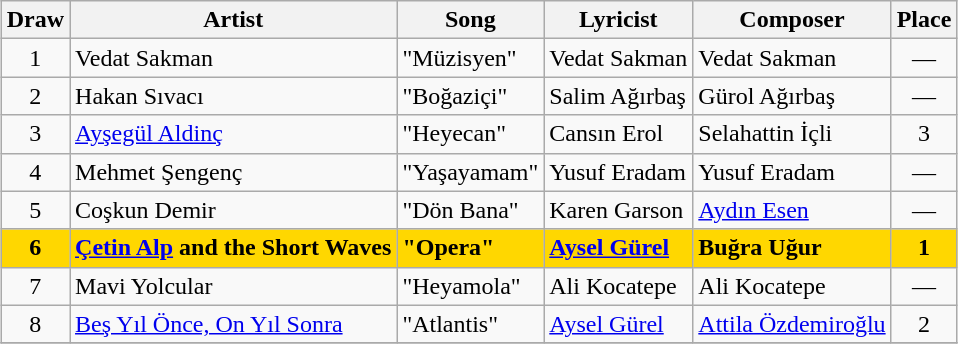<table class="sortable wikitable" style="margin: 1em auto 1em auto; text-align:center">
<tr>
<th>Draw</th>
<th>Artist</th>
<th>Song</th>
<th>Lyricist</th>
<th>Composer</th>
<th>Place</th>
</tr>
<tr>
<td>1</td>
<td align="left">Vedat Sakman</td>
<td align="left">"Müzisyen"</td>
<td align="left">Vedat Sakman</td>
<td align="left">Vedat Sakman</td>
<td>—</td>
</tr>
<tr>
<td>2</td>
<td align="left">Hakan Sıvacı</td>
<td align="left">"Boğaziçi"</td>
<td align="left">Salim Ağırbaş</td>
<td align="left">Gürol Ağırbaş</td>
<td>—</td>
</tr>
<tr>
<td>3</td>
<td align="left"><a href='#'>Ayşegül Aldinç</a></td>
<td align="left">"Heyecan"</td>
<td align="left">Cansın Erol</td>
<td align="left">Selahattin İçli</td>
<td>3</td>
</tr>
<tr>
<td>4</td>
<td align="left">Mehmet Şengenç</td>
<td align="left">"Yaşayamam"</td>
<td align="left">Yusuf Eradam</td>
<td align="left">Yusuf Eradam</td>
<td>—</td>
</tr>
<tr>
<td>5</td>
<td align="left">Coşkun Demir</td>
<td align="left">"Dön Bana"</td>
<td align="left">Karen Garson</td>
<td align="left"><a href='#'>Aydın Esen</a></td>
<td>—</td>
</tr>
<tr bgcolor="gold">
<td><strong>6</strong></td>
<td align="left"><strong><a href='#'>Çetin Alp</a> and the Short Waves</strong></td>
<td align="left"><strong>"Opera"</strong></td>
<td align="left"><strong><a href='#'>Aysel Gürel</a></strong></td>
<td align="left"><strong>Buğra Uğur</strong></td>
<td><strong>1</strong></td>
</tr>
<tr>
<td>7</td>
<td align="left">Mavi Yolcular</td>
<td align="left">"Heyamola"</td>
<td align="left">Ali Kocatepe</td>
<td align="left">Ali Kocatepe</td>
<td>—</td>
</tr>
<tr>
<td>8</td>
<td align="left"><a href='#'>Beş Yıl Önce, On Yıl Sonra</a></td>
<td align="left">"Atlantis"</td>
<td align="left"><a href='#'>Aysel Gürel</a></td>
<td align="left"><a href='#'>Attila Özdemiroğlu</a></td>
<td>2</td>
</tr>
<tr>
</tr>
</table>
